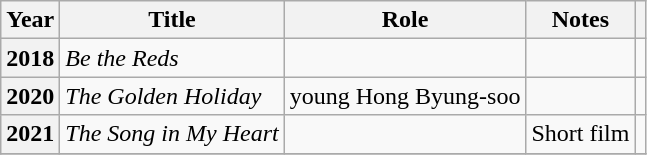<table class="wikitable sortable plainrowheaders">
<tr>
<th>Year</th>
<th>Title</th>
<th>Role</th>
<th>Notes</th>
<th scope="col" class="unsortable"></th>
</tr>
<tr>
<th scope="row">2018</th>
<td><em>Be the Reds</em></td>
<td></td>
<td></td>
<td style="text-align:center"></td>
</tr>
<tr>
<th scope="row">2020</th>
<td><em>The Golden Holiday</em></td>
<td>young Hong Byung-soo</td>
<td></td>
<td style="text-align:center"></td>
</tr>
<tr>
<th scope="row">2021</th>
<td><em>The Song in My Heart</em></td>
<td></td>
<td>Short film</td>
<td style="text-align:center"></td>
</tr>
<tr>
</tr>
</table>
